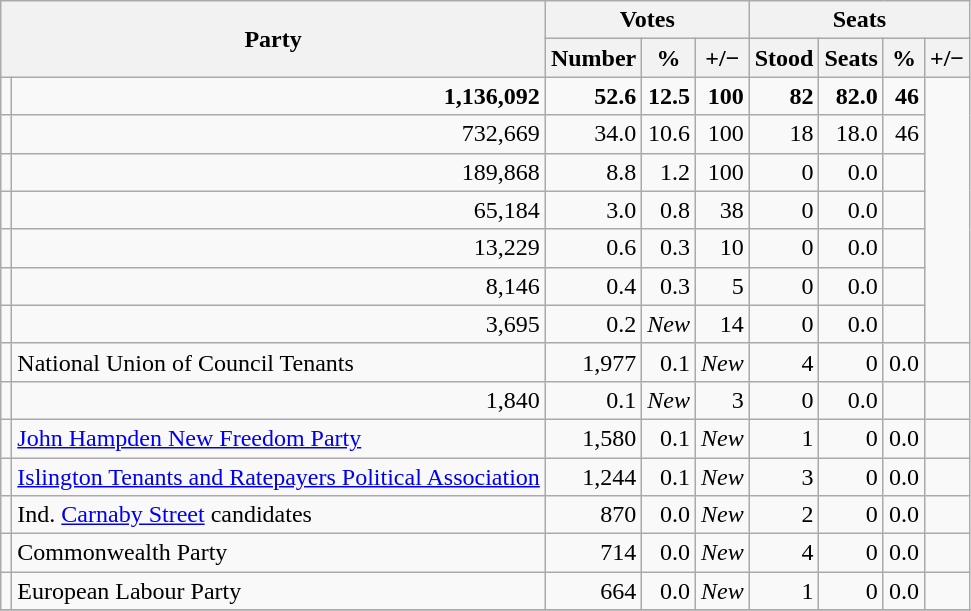<table class="wikitable sortable" style="text-align:right; style="font-size:95%">
<tr>
<th style="vertical-align:center;" rowspan="2" colspan="2">Party</th>
<th style="text-align:center;" colspan="3">Votes</th>
<th style="text-align:center;" colspan="4">Seats</th>
</tr>
<tr style="text-align: right">
<th align=center>Number</th>
<th align=center>%</th>
<th align=center>+/−</th>
<th align=center>Stood</th>
<th align=center>Seats</th>
<th align=center>%</th>
<th align=center>+/−</th>
</tr>
<tr style="text-align: right">
<td></td>
<td align="right"><strong>1,136,092</strong></td>
<td align="right"><strong>52.6</strong></td>
<td align="right"><strong>12.5</strong></td>
<td align="right"><strong>100</strong></td>
<td align="right"><strong>82</strong></td>
<td align="right"><strong>82.0</strong></td>
<td align="right"><strong>46</strong></td>
</tr>
<tr>
<td></td>
<td align="right">732,669</td>
<td align="right">34.0</td>
<td align="right">10.6</td>
<td align="right">100</td>
<td align="right">18</td>
<td align="right">18.0</td>
<td align="right">46</td>
</tr>
<tr>
<td></td>
<td align="right">189,868</td>
<td align="right">8.8</td>
<td align="right">1.2</td>
<td align="right">100</td>
<td align="right">0</td>
<td align="right">0.0</td>
<td align="right"></td>
</tr>
<tr>
<td></td>
<td align="right">65,184</td>
<td align="right">3.0</td>
<td align="right">0.8</td>
<td align="right">38</td>
<td align="right">0</td>
<td align="right">0.0</td>
<td align="right"></td>
</tr>
<tr>
<td></td>
<td align="right">13,229</td>
<td align="right">0.6</td>
<td align="right">0.3</td>
<td align="right">10</td>
<td align="right">0</td>
<td align="right">0.0</td>
<td align="right"></td>
</tr>
<tr>
<td></td>
<td align="right">8,146</td>
<td align="right">0.4</td>
<td align="right">0.3</td>
<td align="right">5</td>
<td align="right">0</td>
<td align="right">0.0</td>
<td align="right"></td>
</tr>
<tr>
<td></td>
<td align="right">3,695</td>
<td align="right">0.2</td>
<td align="right"><em>New</em></td>
<td align="right">14</td>
<td align="right">0</td>
<td align="right">0.0</td>
<td align="right"></td>
</tr>
<tr>
<td></td>
<td align="left">National Union of Council Tenants</td>
<td align="right">1,977</td>
<td align="right">0.1</td>
<td align="right"><em>New</em></td>
<td align="right">4</td>
<td align="right">0</td>
<td align="right">0.0</td>
<td align="right"></td>
</tr>
<tr>
<td></td>
<td align="right">1,840</td>
<td align="right">0.1</td>
<td align="right"><em>New</em></td>
<td align="right">3</td>
<td align="right">0</td>
<td align="right">0.0</td>
<td align="right"></td>
</tr>
<tr>
<td></td>
<td align="left"><a href='#'>John Hampden New Freedom Party</a></td>
<td align="right">1,580</td>
<td align="right">0.1</td>
<td align="right"><em>New</em></td>
<td align="right">1</td>
<td align="right">0</td>
<td align="right">0.0</td>
<td align="right"></td>
</tr>
<tr>
<td></td>
<td align="left"><a href='#'>Islington Tenants and Ratepayers Political Association</a></td>
<td align="right">1,244</td>
<td align="right">0.1</td>
<td align="right"><em>New</em></td>
<td align="right">3</td>
<td align="right">0</td>
<td align="right">0.0</td>
<td align="right"></td>
</tr>
<tr>
<td></td>
<td align="left">Ind. <a href='#'>Carnaby Street</a> candidates</td>
<td align="right">870</td>
<td align="right">0.0</td>
<td align="right"><em>New</em></td>
<td align="right">2</td>
<td align="right">0</td>
<td align="right">0.0</td>
<td align="right"></td>
</tr>
<tr>
<td></td>
<td align="left">Commonwealth Party </td>
<td align="right">714</td>
<td align="right">0.0</td>
<td align="right"><em>New</em></td>
<td align="right">4</td>
<td align="right">0</td>
<td align="right">0.0</td>
<td align="right"></td>
</tr>
<tr>
<td></td>
<td align="left">European Labour Party</td>
<td align="right">664</td>
<td align="right">0.0</td>
<td align="right"><em>New</em></td>
<td align="right">1</td>
<td align="right">0</td>
<td align="right">0.0</td>
<td align="right"></td>
</tr>
<tr>
</tr>
</table>
